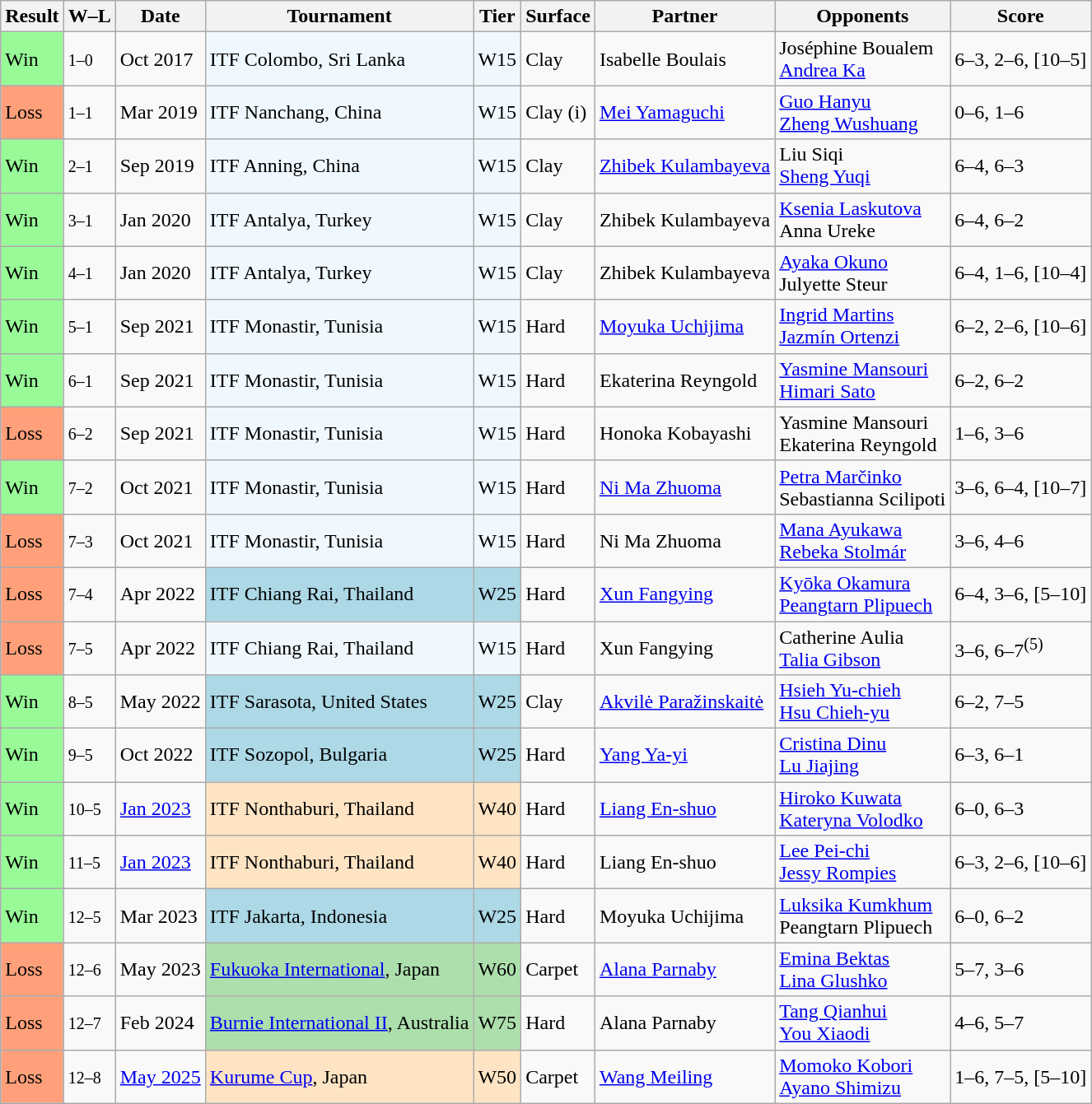<table class="wikitable sortable">
<tr>
<th>Result</th>
<th class="unsortable">W–L</th>
<th>Date</th>
<th>Tournament</th>
<th>Tier</th>
<th>Surface</th>
<th>Partner</th>
<th>Opponents</th>
<th class="unsortable">Score</th>
</tr>
<tr>
<td style="background:#98fb98;">Win</td>
<td><small>1–0</small></td>
<td>Oct 2017</td>
<td bgcolor=#f0f8ff>ITF Colombo, Sri Lanka</td>
<td bgcolor=#f0f8ff>W15</td>
<td>Clay</td>
<td> Isabelle Boulais</td>
<td> Joséphine Boualem <br>  <a href='#'>Andrea Ka</a></td>
<td>6–3, 2–6, [10–5]</td>
</tr>
<tr>
<td style="background:#ffa07a">Loss</td>
<td><small>1–1</small></td>
<td>Mar 2019</td>
<td style="background:#f0f8ff;">ITF Nanchang, China</td>
<td style="background:#f0f8ff;">W15</td>
<td>Clay (i)</td>
<td> <a href='#'>Mei Yamaguchi</a></td>
<td> <a href='#'>Guo Hanyu</a> <br>  <a href='#'>Zheng Wushuang</a></td>
<td>0–6, 1–6</td>
</tr>
<tr>
<td style="background:#98fb98;">Win</td>
<td><small>2–1</small></td>
<td>Sep 2019</td>
<td bgcolor=#f0f8ff>ITF Anning, China</td>
<td bgcolor=#f0f8ff>W15</td>
<td>Clay</td>
<td> <a href='#'>Zhibek Kulambayeva</a></td>
<td> Liu Siqi <br>  <a href='#'>Sheng Yuqi</a></td>
<td>6–4, 6–3</td>
</tr>
<tr>
<td style="background:#98fb98;">Win</td>
<td><small>3–1</small></td>
<td>Jan 2020</td>
<td bgcolor=#f0f8ff>ITF Antalya, Turkey</td>
<td bgcolor=#f0f8ff>W15</td>
<td>Clay</td>
<td> Zhibek Kulambayeva</td>
<td> <a href='#'>Ksenia Laskutova</a> <br>  Anna Ureke</td>
<td>6–4, 6–2</td>
</tr>
<tr>
<td style="background:#98fb98;">Win</td>
<td><small>4–1</small></td>
<td>Jan 2020</td>
<td bgcolor=#f0f8ff>ITF Antalya, Turkey</td>
<td bgcolor=#f0f8ff>W15</td>
<td>Clay</td>
<td> Zhibek Kulambayeva</td>
<td> <a href='#'>Ayaka Okuno</a> <br>  Julyette Steur</td>
<td>6–4, 1–6, [10–4]</td>
</tr>
<tr>
<td style="background:#98fb98;">Win</td>
<td><small>5–1</small></td>
<td>Sep 2021</td>
<td style="background:#f0f8ff;">ITF Monastir, Tunisia</td>
<td style="background:#f0f8ff;">W15</td>
<td>Hard</td>
<td> <a href='#'>Moyuka Uchijima</a></td>
<td> <a href='#'>Ingrid Martins</a> <br>  <a href='#'>Jazmín Ortenzi</a></td>
<td>6–2, 2–6, [10–6]</td>
</tr>
<tr>
<td style="background:#98fb98;">Win</td>
<td><small>6–1</small></td>
<td>Sep 2021</td>
<td bgcolor=#f0f8ff>ITF Monastir, Tunisia</td>
<td bgcolor=#f0f8ff>W15</td>
<td>Hard</td>
<td> Ekaterina Reyngold</td>
<td> <a href='#'>Yasmine Mansouri</a> <br>  <a href='#'>Himari Sato</a></td>
<td>6–2, 6–2</td>
</tr>
<tr>
<td style="background:#ffa07a;">Loss</td>
<td><small>6–2</small></td>
<td>Sep 2021</td>
<td bgcolor=#f0f8ff>ITF Monastir, Tunisia</td>
<td bgcolor=#f0f8ff>W15</td>
<td>Hard</td>
<td> Honoka Kobayashi</td>
<td> Yasmine Mansouri <br>  Ekaterina Reyngold</td>
<td>1–6, 3–6</td>
</tr>
<tr>
<td style="background:#98fb98;">Win</td>
<td><small>7–2</small></td>
<td>Oct 2021</td>
<td bgcolor=#f0f8ff>ITF Monastir, Tunisia</td>
<td bgcolor=#f0f8ff>W15</td>
<td>Hard</td>
<td> <a href='#'>Ni Ma Zhuoma</a></td>
<td> <a href='#'>Petra Marčinko</a> <br>  Sebastianna Scilipoti</td>
<td>3–6, 6–4, [10–7]</td>
</tr>
<tr>
<td style="background:#ffa07a;">Loss</td>
<td><small>7–3</small></td>
<td>Oct 2021</td>
<td bgcolor=#f0f8ff>ITF Monastir, Tunisia</td>
<td bgcolor=#f0f8ff>W15</td>
<td>Hard</td>
<td> Ni Ma Zhuoma</td>
<td> <a href='#'>Mana Ayukawa</a> <br>  <a href='#'>Rebeka Stolmár</a></td>
<td>3–6, 4–6</td>
</tr>
<tr>
<td style="background:#ffa07a;">Loss</td>
<td><small>7–4</small></td>
<td>Apr 2022</td>
<td style="background:lightblue;">ITF Chiang Rai, Thailand</td>
<td style="background:lightblue;">W25</td>
<td>Hard</td>
<td> <a href='#'>Xun Fangying</a></td>
<td> <a href='#'>Kyōka Okamura</a> <br>  <a href='#'>Peangtarn Plipuech</a></td>
<td>6–4, 3–6, [5–10]</td>
</tr>
<tr>
<td style="background:#ffa07a;">Loss</td>
<td><small>7–5</small></td>
<td>Apr 2022</td>
<td bgcolor=#f0f8ff>ITF Chiang Rai, Thailand</td>
<td bgcolor=#f0f8ff>W15</td>
<td>Hard</td>
<td> Xun Fangying</td>
<td> Catherine Aulia <br>  <a href='#'>Talia Gibson</a></td>
<td>3–6, 6–7<sup>(5)</sup></td>
</tr>
<tr>
<td style="background:#98fb98;">Win</td>
<td><small>8–5</small></td>
<td>May 2022</td>
<td bgcolor=lightblue>ITF Sarasota, United States</td>
<td bgcolor=lightblue>W25</td>
<td>Clay</td>
<td> <a href='#'>Akvilė Paražinskaitė</a></td>
<td> <a href='#'>Hsieh Yu-chieh</a> <br>  <a href='#'>Hsu Chieh-yu</a></td>
<td>6–2, 7–5</td>
</tr>
<tr>
<td style="background:#98fb98;">Win</td>
<td><small>9–5</small></td>
<td>Oct 2022</td>
<td bgcolor=lightblue>ITF Sozopol, Bulgaria</td>
<td bgcolor=lightblue>W25</td>
<td>Hard</td>
<td> <a href='#'>Yang Ya-yi</a></td>
<td> <a href='#'>Cristina Dinu</a> <br>  <a href='#'>Lu Jiajing</a></td>
<td>6–3, 6–1</td>
</tr>
<tr>
<td bgcolor=#98FB98>Win</td>
<td><small>10–5</small></td>
<td><a href='#'>Jan 2023</a></td>
<td bgcolor=ffe4c4>ITF Nonthaburi, Thailand</td>
<td bgcolor=ffe4c4>W40</td>
<td>Hard</td>
<td> <a href='#'>Liang En-shuo</a></td>
<td> <a href='#'>Hiroko Kuwata</a> <br>  <a href='#'>Kateryna Volodko</a></td>
<td>6–0, 6–3</td>
</tr>
<tr>
<td bgcolor=#98FB98>Win</td>
<td><small>11–5</small></td>
<td><a href='#'>Jan 2023</a></td>
<td bgcolor=ffe4c4>ITF Nonthaburi, Thailand</td>
<td bgcolor=ffe4c4>W40</td>
<td>Hard</td>
<td> Liang En-shuo</td>
<td> <a href='#'>Lee Pei-chi</a> <br>  <a href='#'>Jessy Rompies</a></td>
<td>6–3, 2–6, [10–6]</td>
</tr>
<tr>
<td style="background:#98fb98;">Win</td>
<td><small>12–5</small></td>
<td>Mar 2023</td>
<td bgcolor=lightblue>ITF Jakarta, Indonesia</td>
<td bgcolor=lightblue>W25</td>
<td>Hard</td>
<td> Moyuka Uchijima</td>
<td> <a href='#'>Luksika Kumkhum</a> <br>  Peangtarn Plipuech</td>
<td>6–0, 6–2</td>
</tr>
<tr>
<td style="background:#ffa07a;">Loss</td>
<td><small>12–6</small></td>
<td>May 2023</td>
<td style="background:#addfad;"><a href='#'>Fukuoka International</a>, Japan</td>
<td style="background:#addfad;">W60</td>
<td>Carpet</td>
<td> <a href='#'>Alana Parnaby</a></td>
<td> <a href='#'>Emina Bektas</a> <br>  <a href='#'>Lina Glushko</a></td>
<td>5–7, 3–6</td>
</tr>
<tr>
<td style="background:#ffa07a;">Loss</td>
<td><small>12–7</small></td>
<td>Feb 2024</td>
<td style="background:#addfad;"><a href='#'>Burnie International II</a>, Australia</td>
<td style="background:#addfad;">W75</td>
<td>Hard</td>
<td> Alana Parnaby</td>
<td> <a href='#'>Tang Qianhui</a> <br>  <a href='#'>You Xiaodi</a></td>
<td>4–6, 5–7</td>
</tr>
<tr>
<td style="background:#ffa07a;">Loss</td>
<td><small>12–8</small></td>
<td><a href='#'>May 2025</a></td>
<td style="background:#ffe4c4;"><a href='#'>Kurume Cup</a>, Japan</td>
<td style="background:#ffe4c4;">W50</td>
<td>Carpet</td>
<td> <a href='#'>Wang Meiling</a></td>
<td> <a href='#'>Momoko Kobori</a> <br>  <a href='#'>Ayano Shimizu</a></td>
<td>1–6, 7–5, [5–10]</td>
</tr>
</table>
